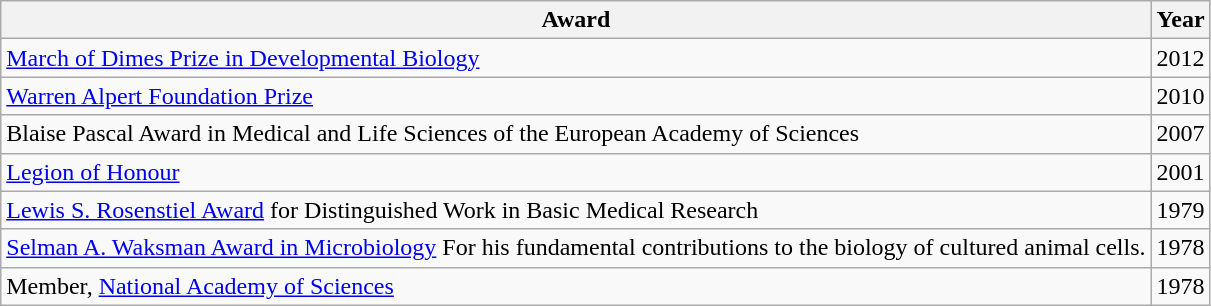<table class="wikitable">
<tr>
<th>Award</th>
<th>Year</th>
</tr>
<tr>
<td><a href='#'>March of Dimes Prize in Developmental Biology</a></td>
<td>2012</td>
</tr>
<tr>
<td><a href='#'>Warren Alpert Foundation Prize</a></td>
<td>2010</td>
</tr>
<tr>
<td>Blaise Pascal Award in Medical and Life Sciences of the European Academy of Sciences</td>
<td>2007</td>
</tr>
<tr>
<td><a href='#'>Legion of Honour</a></td>
<td>2001</td>
</tr>
<tr>
<td><a href='#'>Lewis S. Rosenstiel Award</a> for Distinguished Work in Basic Medical Research</td>
<td>1979</td>
</tr>
<tr>
<td><a href='#'>Selman A. Waksman Award in Microbiology</a> For his fundamental contributions to the biology of cultured animal cells.</td>
<td>1978</td>
</tr>
<tr>
<td>Member, <a href='#'>National Academy of Sciences</a></td>
<td>1978</td>
</tr>
</table>
